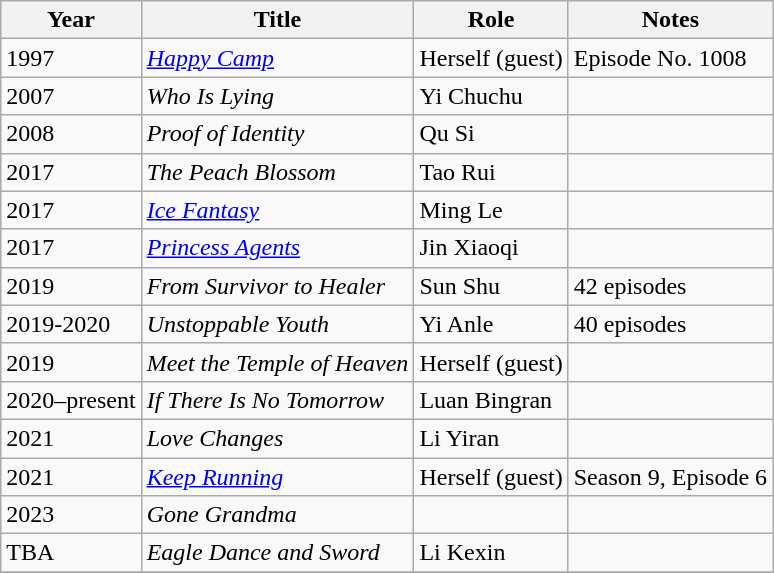<table class="wikitable">
<tr>
<th>Year</th>
<th>Title</th>
<th>Role</th>
<th>Notes</th>
</tr>
<tr>
<td>1997</td>
<td><em><a href='#'>Happy Camp</a></em></td>
<td>Herself (guest)</td>
<td>Episode No. 1008</td>
</tr>
<tr>
<td>2007</td>
<td><em>Who Is Lying</em></td>
<td>Yi Chuchu</td>
<td></td>
</tr>
<tr>
<td>2008</td>
<td><em>Proof of Identity</em></td>
<td>Qu Si</td>
<td></td>
</tr>
<tr>
<td>2017</td>
<td><em>The Peach Blossom </em></td>
<td>Tao Rui</td>
<td></td>
</tr>
<tr>
<td>2017</td>
<td><em><a href='#'>Ice Fantasy</a></em></td>
<td>Ming Le</td>
</tr>
<tr>
<td>2017</td>
<td><em><a href='#'>Princess Agents</a></em></td>
<td>Jin Xiaoqi</td>
<td></td>
</tr>
<tr>
<td>2019</td>
<td><em>From Survivor to Healer</em></td>
<td>Sun Shu</td>
<td>42 episodes</td>
</tr>
<tr>
<td>2019-2020</td>
<td><em>Unstoppable Youth </em></td>
<td>Yi Anle</td>
<td>40 episodes</td>
</tr>
<tr>
<td>2019</td>
<td><em>Meet the Temple of Heaven</em></td>
<td>Herself (guest)</td>
<td></td>
</tr>
<tr>
<td>2020–present</td>
<td><em>If There Is No Tomorrow</em></td>
<td>Luan Bingran</td>
<td></td>
</tr>
<tr>
<td>2021</td>
<td><em>Love Changes</em></td>
<td>Li Yiran</td>
<td></td>
</tr>
<tr>
<td>2021</td>
<td><em><a href='#'>Keep Running</a></em></td>
<td>Herself (guest)</td>
<td>Season 9, Episode 6</td>
</tr>
<tr>
<td>2023</td>
<td><em>Gone Grandma</em></td>
<td></td>
<td></td>
</tr>
<tr>
<td>TBA</td>
<td><em>	Eagle Dance and Sword</em></td>
<td>Li Kexin</td>
<td></td>
</tr>
<tr>
</tr>
</table>
